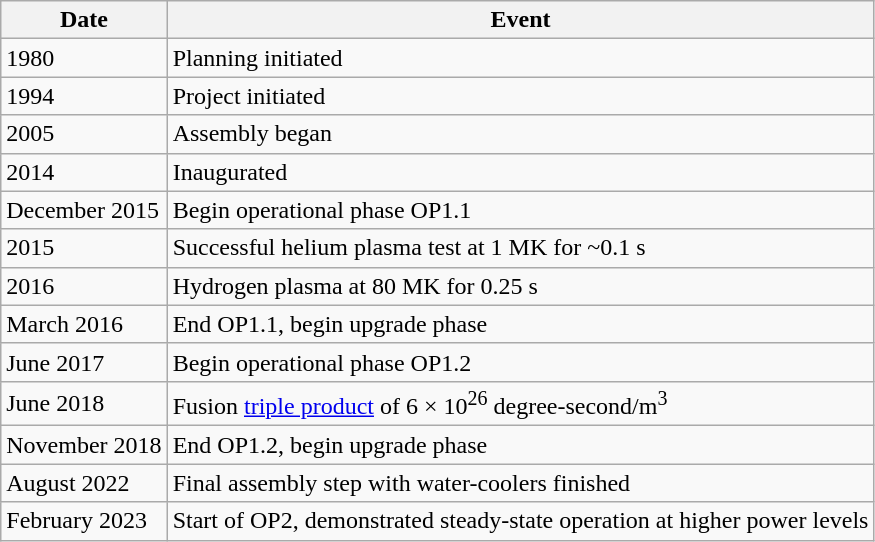<table class="wikitable">
<tr>
<th>Date</th>
<th>Event</th>
</tr>
<tr>
<td>1980</td>
<td>Planning initiated</td>
</tr>
<tr>
<td>1994</td>
<td>Project initiated</td>
</tr>
<tr>
<td>2005</td>
<td>Assembly began</td>
</tr>
<tr>
<td>2014</td>
<td>Inaugurated</td>
</tr>
<tr>
<td>December 2015</td>
<td>Begin operational phase OP1.1</td>
</tr>
<tr>
<td>2015</td>
<td>Successful helium plasma test at 1 MK for ~0.1 s</td>
</tr>
<tr>
<td>2016</td>
<td>Hydrogen plasma at 80 MK for 0.25 s</td>
</tr>
<tr>
<td>March 2016</td>
<td>End OP1.1, begin upgrade phase</td>
</tr>
<tr>
<td>June 2017</td>
<td>Begin operational phase OP1.2</td>
</tr>
<tr>
<td>June 2018</td>
<td>Fusion <a href='#'>triple product</a> of 6 × 10<sup>26</sup> degree-second/m<sup>3</sup></td>
</tr>
<tr>
<td>November 2018</td>
<td>End OP1.2, begin upgrade phase</td>
</tr>
<tr>
<td>August 2022</td>
<td>Final assembly step with water-coolers finished</td>
</tr>
<tr>
<td>February 2023</td>
<td>Start of OP2, demonstrated steady-state operation at higher power levels</td>
</tr>
</table>
